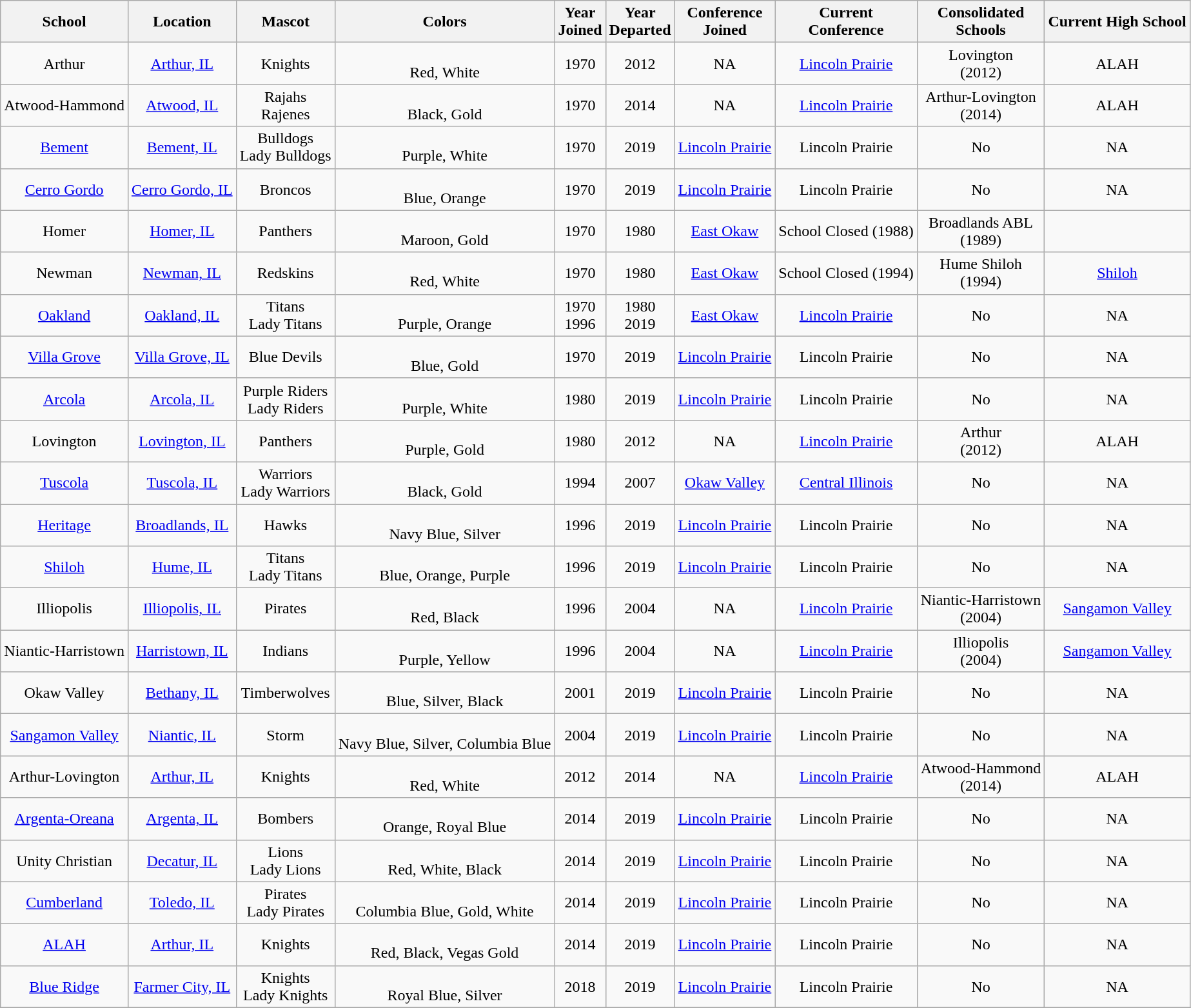<table class="wikitable sortable" style="text-align:center;">
<tr>
<th>School</th>
<th>Location</th>
<th>Mascot</th>
<th>Colors</th>
<th>Year<br>Joined</th>
<th>Year<br>Departed</th>
<th>Conference<br>Joined</th>
<th>Current<br>Conference</th>
<th>Consolidated<br>Schools</th>
<th>Current High School</th>
</tr>
<tr>
<td>Arthur</td>
<td><a href='#'>Arthur, IL</a></td>
<td>Knights</td>
<td> <br>Red, White</td>
<td>1970</td>
<td>2012</td>
<td>NA</td>
<td><a href='#'>Lincoln Prairie</a></td>
<td>Lovington<br>(2012)</td>
<td>ALAH</td>
</tr>
<tr>
<td>Atwood-Hammond</td>
<td><a href='#'>Atwood, IL</a></td>
<td>Rajahs<br>Rajenes</td>
<td> <br>Black, Gold</td>
<td>1970</td>
<td>2014</td>
<td>NA</td>
<td><a href='#'>Lincoln Prairie</a></td>
<td>Arthur-Lovington<br>(2014)</td>
<td>ALAH</td>
</tr>
<tr>
<td><a href='#'>Bement</a></td>
<td><a href='#'>Bement, IL</a></td>
<td>Bulldogs<br>Lady Bulldogs</td>
<td> <br>Purple, White</td>
<td>1970</td>
<td>2019</td>
<td><a href='#'>Lincoln Prairie</a></td>
<td>Lincoln Prairie</td>
<td>No</td>
<td>NA</td>
</tr>
<tr>
<td><a href='#'>Cerro Gordo</a></td>
<td><a href='#'>Cerro Gordo, IL</a></td>
<td>Broncos</td>
<td> <br>Blue, Orange</td>
<td>1970</td>
<td>2019</td>
<td><a href='#'>Lincoln Prairie</a></td>
<td>Lincoln Prairie</td>
<td>No</td>
<td>NA</td>
</tr>
<tr>
<td>Homer</td>
<td><a href='#'>Homer, IL</a></td>
<td>Panthers</td>
<td> <br>Maroon, Gold</td>
<td>1970</td>
<td>1980</td>
<td><a href='#'>East Okaw</a></td>
<td>School Closed (1988)</td>
<td>Broadlands ABL<br>(1989)</td>
<td></td>
</tr>
<tr>
<td>Newman</td>
<td><a href='#'>Newman, IL</a></td>
<td>Redskins</td>
<td> <br>Red, White</td>
<td>1970</td>
<td>1980</td>
<td><a href='#'>East Okaw</a></td>
<td>School Closed (1994)</td>
<td>Hume Shiloh<br>(1994)</td>
<td><a href='#'>Shiloh</a></td>
</tr>
<tr>
<td><a href='#'>Oakland</a></td>
<td><a href='#'>Oakland, IL</a></td>
<td>Titans<br>Lady Titans</td>
<td> <br>Purple, Orange</td>
<td>1970<br>1996</td>
<td>1980<br>2019</td>
<td><a href='#'>East Okaw</a></td>
<td><a href='#'>Lincoln Prairie</a></td>
<td>No</td>
<td>NA</td>
</tr>
<tr>
<td><a href='#'>Villa Grove</a></td>
<td><a href='#'>Villa Grove, IL</a></td>
<td>Blue Devils</td>
<td> <br>Blue, Gold</td>
<td>1970</td>
<td>2019</td>
<td><a href='#'>Lincoln Prairie</a></td>
<td>Lincoln Prairie</td>
<td>No</td>
<td>NA</td>
</tr>
<tr>
<td><a href='#'>Arcola</a></td>
<td><a href='#'>Arcola, IL</a></td>
<td>Purple Riders<br>Lady Riders</td>
<td> <br>Purple, White</td>
<td>1980</td>
<td>2019</td>
<td><a href='#'>Lincoln Prairie</a></td>
<td>Lincoln Prairie</td>
<td>No</td>
<td>NA</td>
</tr>
<tr>
<td>Lovington</td>
<td><a href='#'>Lovington, IL</a></td>
<td>Panthers</td>
<td> <br>Purple, Gold</td>
<td>1980</td>
<td>2012</td>
<td>NA</td>
<td><a href='#'>Lincoln Prairie</a></td>
<td>Arthur<br>(2012)</td>
<td>ALAH</td>
</tr>
<tr>
<td><a href='#'>Tuscola</a></td>
<td><a href='#'>Tuscola, IL</a></td>
<td>Warriors<br>Lady Warriors</td>
<td> <br>Black, Gold</td>
<td>1994</td>
<td>2007</td>
<td><a href='#'>Okaw Valley</a></td>
<td><a href='#'>Central Illinois</a></td>
<td>No</td>
<td>NA</td>
</tr>
<tr>
<td><a href='#'>Heritage</a></td>
<td><a href='#'>Broadlands, IL</a></td>
<td>Hawks</td>
<td> <br>Navy Blue, Silver</td>
<td>1996</td>
<td>2019</td>
<td><a href='#'>Lincoln Prairie</a></td>
<td>Lincoln Prairie</td>
<td>No</td>
<td>NA</td>
</tr>
<tr>
<td><a href='#'>Shiloh</a></td>
<td><a href='#'>Hume, IL</a></td>
<td>Titans<br>Lady Titans</td>
<td> <br>Blue, Orange, Purple</td>
<td>1996</td>
<td>2019</td>
<td><a href='#'>Lincoln Prairie</a></td>
<td>Lincoln Prairie</td>
<td>No</td>
<td>NA</td>
</tr>
<tr>
<td>Illiopolis</td>
<td><a href='#'>Illiopolis, IL</a></td>
<td>Pirates</td>
<td><br>Red, Black</td>
<td>1996</td>
<td>2004</td>
<td>NA</td>
<td><a href='#'>Lincoln Prairie</a></td>
<td>Niantic-Harristown<br>(2004)</td>
<td><a href='#'>Sangamon Valley</a></td>
</tr>
<tr>
<td>Niantic-Harristown</td>
<td><a href='#'>Harristown, IL</a></td>
<td>Indians</td>
<td><br>Purple, Yellow</td>
<td>1996</td>
<td>2004</td>
<td>NA</td>
<td><a href='#'>Lincoln Prairie</a></td>
<td>Illiopolis<br>(2004)</td>
<td><a href='#'>Sangamon Valley</a></td>
</tr>
<tr>
<td>Okaw Valley</td>
<td><a href='#'>Bethany, IL</a></td>
<td>Timberwolves</td>
<td> <br>Blue, Silver, Black</td>
<td>2001</td>
<td>2019</td>
<td><a href='#'>Lincoln Prairie</a></td>
<td>Lincoln Prairie</td>
<td>No</td>
<td>NA</td>
</tr>
<tr>
<td><a href='#'>Sangamon Valley</a></td>
<td><a href='#'>Niantic, IL</a></td>
<td>Storm</td>
<td> <br>Navy Blue, Silver, Columbia Blue</td>
<td>2004</td>
<td>2019</td>
<td><a href='#'>Lincoln Prairie</a></td>
<td>Lincoln Prairie</td>
<td>No</td>
<td>NA</td>
</tr>
<tr>
<td>Arthur-Lovington</td>
<td><a href='#'>Arthur, IL</a></td>
<td>Knights</td>
<td> <br>Red, White</td>
<td>2012</td>
<td>2014</td>
<td>NA</td>
<td><a href='#'>Lincoln Prairie</a></td>
<td>Atwood-Hammond<br>(2014)</td>
<td>ALAH</td>
</tr>
<tr>
<td><a href='#'>Argenta-Oreana</a></td>
<td><a href='#'>Argenta, IL</a></td>
<td>Bombers</td>
<td><br>Orange, Royal Blue</td>
<td>2014</td>
<td>2019</td>
<td><a href='#'>Lincoln Prairie</a></td>
<td>Lincoln Prairie</td>
<td>No</td>
<td>NA</td>
</tr>
<tr>
<td>Unity Christian</td>
<td><a href='#'>Decatur, IL</a></td>
<td>Lions<br>Lady Lions</td>
<td><br>Red, White, Black</td>
<td>2014</td>
<td>2019</td>
<td><a href='#'>Lincoln Prairie</a></td>
<td>Lincoln Prairie</td>
<td>No</td>
<td>NA</td>
</tr>
<tr>
<td><a href='#'>Cumberland</a></td>
<td><a href='#'>Toledo, IL</a></td>
<td>Pirates<br>Lady Pirates</td>
<td><br>Columbia Blue, Gold, White</td>
<td>2014</td>
<td>2019</td>
<td><a href='#'>Lincoln Prairie</a></td>
<td>Lincoln Prairie</td>
<td>No</td>
<td>NA</td>
</tr>
<tr>
<td><a href='#'>ALAH</a></td>
<td><a href='#'>Arthur, IL</a></td>
<td>Knights</td>
<td> <br>Red, Black, Vegas Gold</td>
<td>2014</td>
<td>2019</td>
<td><a href='#'>Lincoln Prairie</a></td>
<td>Lincoln Prairie</td>
<td>No</td>
<td>NA</td>
</tr>
<tr>
<td><a href='#'>Blue Ridge</a></td>
<td><a href='#'>Farmer City, IL</a></td>
<td>Knights<br>Lady Knights</td>
<td><br>Royal Blue, Silver</td>
<td>2018</td>
<td>2019</td>
<td><a href='#'>Lincoln Prairie</a></td>
<td>Lincoln Prairie</td>
<td>No</td>
<td>NA</td>
</tr>
<tr>
</tr>
</table>
